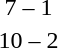<table style="text-align:center">
<tr>
<th width=200></th>
<th width=100></th>
<th width=200></th>
</tr>
<tr>
<td align=right><strong></strong></td>
<td>7 – 1</td>
<td align=left></td>
</tr>
<tr>
<td align=right><strong></strong></td>
<td>10 – 2</td>
<td align=left></td>
</tr>
</table>
